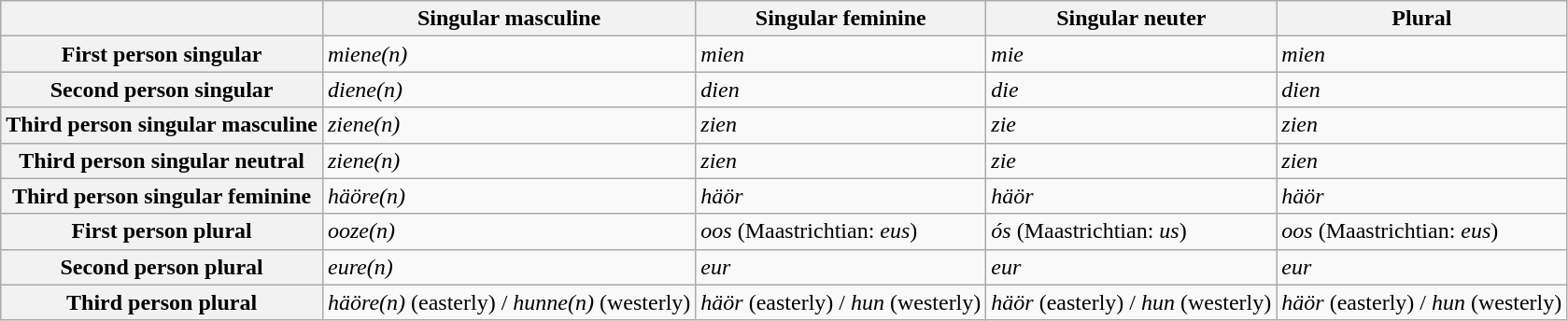<table class="wikitable">
<tr>
<th></th>
<th>Singular masculine</th>
<th>Singular feminine</th>
<th>Singular neuter</th>
<th>Plural</th>
</tr>
<tr>
<th>First person singular</th>
<td><em>miene(n)</em></td>
<td><em>mien</em></td>
<td><em>mie</em></td>
<td><em>mien</em></td>
</tr>
<tr>
<th>Second person singular</th>
<td><em>diene(n)</em></td>
<td><em>dien</em></td>
<td><em>die</em></td>
<td><em>dien</em></td>
</tr>
<tr>
<th>Third person singular masculine</th>
<td><em>ziene(n)</em></td>
<td><em>zien</em></td>
<td><em>zie</em></td>
<td><em>zien</em></td>
</tr>
<tr>
<th>Third person singular neutral</th>
<td><em>ziene(n)</em></td>
<td><em>zien</em></td>
<td><em>zie</em></td>
<td><em>zien</em></td>
</tr>
<tr>
<th>Third person singular feminine</th>
<td><em>häöre(n)</em></td>
<td><em>häör</em></td>
<td><em>häör</em></td>
<td><em>häör</em></td>
</tr>
<tr>
<th>First person plural</th>
<td><em>ooze(n)</em></td>
<td><em>oos</em> (Maastrichtian: <em>eus</em>)</td>
<td><em>ós</em> (Maastrichtian: <em>us</em>)</td>
<td><em>oos</em> (Maastrichtian: <em>eus</em>)</td>
</tr>
<tr>
<th>Second person plural</th>
<td><em>eure(n)</em></td>
<td><em>eur</em></td>
<td><em>eur</em></td>
<td><em>eur</em></td>
</tr>
<tr>
<th>Third person plural</th>
<td><em>häöre(n)</em> (easterly) / <em>hunne(n)</em> (westerly)</td>
<td><em>häör</em> (easterly) / <em>hun</em> (westerly)</td>
<td><em>häör</em> (easterly) / <em>hun</em> (westerly)</td>
<td><em>häör</em> (easterly) / <em>hun</em> (westerly)</td>
</tr>
</table>
